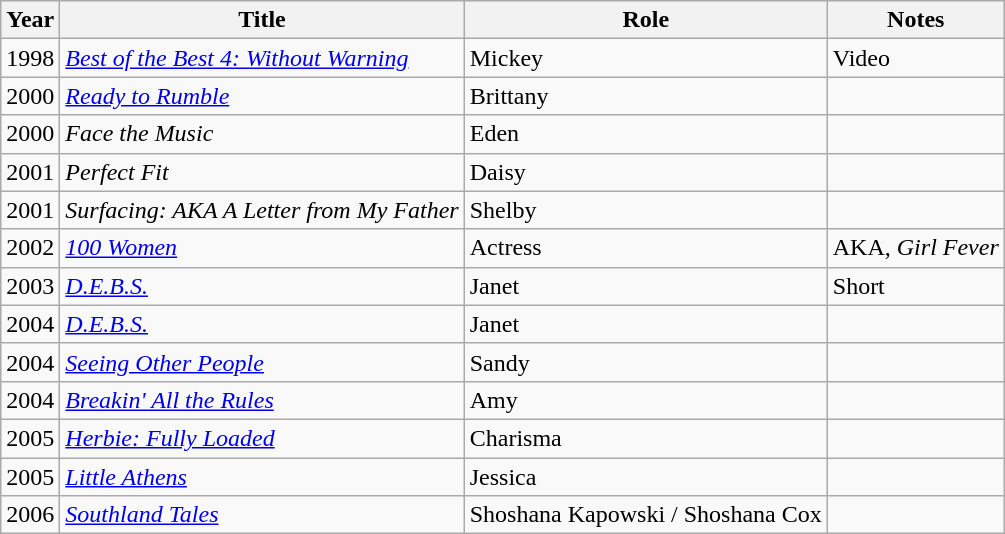<table class="wikitable sortable">
<tr>
<th>Year</th>
<th>Title</th>
<th>Role</th>
<th class="unsortable">Notes</th>
</tr>
<tr>
<td>1998</td>
<td><em><a href='#'>Best of the Best 4: Without Warning</a></em></td>
<td>Mickey</td>
<td>Video</td>
</tr>
<tr>
<td>2000</td>
<td><em><a href='#'>Ready to Rumble</a></em></td>
<td>Brittany</td>
<td></td>
</tr>
<tr>
<td>2000</td>
<td><em>Face the Music</em></td>
<td>Eden</td>
<td></td>
</tr>
<tr>
<td>2001</td>
<td><em>Perfect Fit</em></td>
<td>Daisy</td>
<td></td>
</tr>
<tr>
<td>2001</td>
<td><em>Surfacing: AKA A Letter from My Father</em></td>
<td>Shelby</td>
<td></td>
</tr>
<tr>
<td>2002</td>
<td><em><a href='#'>100 Women</a></em></td>
<td>Actress</td>
<td>AKA, <em>Girl Fever</em></td>
</tr>
<tr>
<td>2003</td>
<td><em><a href='#'>D.E.B.S.</a></em></td>
<td>Janet</td>
<td>Short</td>
</tr>
<tr>
<td>2004</td>
<td><em><a href='#'>D.E.B.S.</a></em></td>
<td>Janet</td>
<td></td>
</tr>
<tr>
<td>2004</td>
<td><em><a href='#'>Seeing Other People</a></em></td>
<td>Sandy</td>
<td></td>
</tr>
<tr>
<td>2004</td>
<td><em><a href='#'>Breakin' All the Rules</a></em></td>
<td>Amy</td>
<td></td>
</tr>
<tr>
<td>2005</td>
<td><em><a href='#'>Herbie: Fully Loaded</a></em></td>
<td>Charisma</td>
<td></td>
</tr>
<tr>
<td>2005</td>
<td><em><a href='#'>Little Athens</a></em></td>
<td>Jessica</td>
<td></td>
</tr>
<tr>
<td>2006</td>
<td><em><a href='#'>Southland Tales</a></em></td>
<td>Shoshana Kapowski / Shoshana Cox</td>
<td></td>
</tr>
</table>
